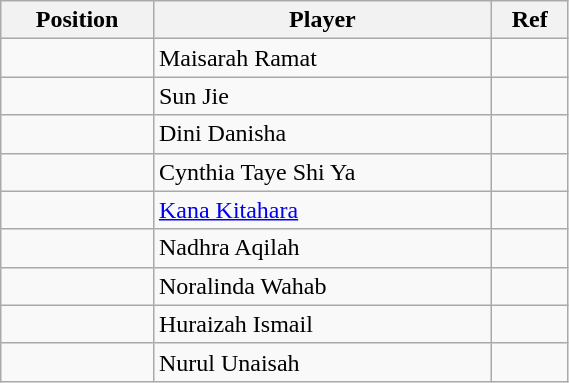<table class="wikitable sortable" style="width:30%; text-align:center; font-size:100%; text-align:left;">
<tr>
<th>Position</th>
<th>Player</th>
<th>Ref</th>
</tr>
<tr>
<td></td>
<td> Maisarah Ramat</td>
<td></td>
</tr>
<tr>
<td></td>
<td> Sun Jie</td>
<td></td>
</tr>
<tr>
<td></td>
<td> Dini Danisha</td>
<td></td>
</tr>
<tr>
<td></td>
<td> Cynthia Taye Shi Ya</td>
<td></td>
</tr>
<tr>
<td></td>
<td> <a href='#'>Kana Kitahara</a></td>
<td></td>
</tr>
<tr>
<td></td>
<td> Nadhra Aqilah</td>
<td></td>
</tr>
<tr>
<td></td>
<td> Noralinda Wahab</td>
<td></td>
</tr>
<tr>
<td></td>
<td> Huraizah Ismail</td>
<td></td>
</tr>
<tr>
<td></td>
<td> Nurul Unaisah</td>
<td></td>
</tr>
</table>
